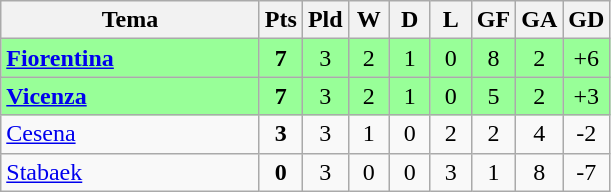<table class=wikitable style="text-align:center">
<tr>
<th width=165>Tema</th>
<th width=20>Pts</th>
<th width=20>Pld</th>
<th width=20>W</th>
<th width=20>D</th>
<th width=20>L</th>
<th width=20>GF</th>
<th width=20>GA</th>
<th width=20>GD</th>
</tr>
<tr |- align=center style="background:#98FF98;">
<td style="text-align:left"> <strong><a href='#'>Fiorentina</a></strong></td>
<td><strong>7</strong></td>
<td>3</td>
<td>2</td>
<td>1</td>
<td>0</td>
<td>8</td>
<td>2</td>
<td>+6</td>
</tr>
<tr |- align=center style="background:#98FF98;">
<td style="text-align:left"> <strong><a href='#'>Vicenza</a></strong></td>
<td><strong>7</strong></td>
<td>3</td>
<td>2</td>
<td>1</td>
<td>0</td>
<td>5</td>
<td>2</td>
<td>+3</td>
</tr>
<tr>
<td style="text-align:left"> <a href='#'>Cesena</a></td>
<td><strong>3</strong></td>
<td>3</td>
<td>1</td>
<td>0</td>
<td>2</td>
<td>2</td>
<td>4</td>
<td>-2</td>
</tr>
<tr>
<td style="text-align:left"> <a href='#'>Stabaek</a></td>
<td><strong>0</strong></td>
<td>3</td>
<td>0</td>
<td>0</td>
<td>3</td>
<td>1</td>
<td>8</td>
<td>-7</td>
</tr>
</table>
